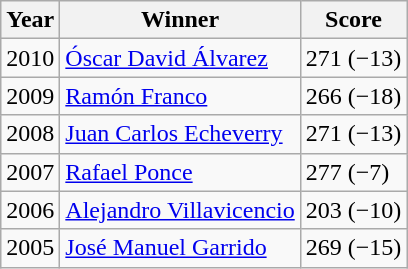<table class=wikitable>
<tr>
<th>Year</th>
<th>Winner</th>
<th>Score</th>
</tr>
<tr>
<td>2010</td>
<td> <a href='#'>Óscar David Álvarez</a></td>
<td>271 (−13)</td>
</tr>
<tr>
<td>2009</td>
<td> <a href='#'>Ramón Franco</a></td>
<td>266 (−18)</td>
</tr>
<tr>
<td>2008</td>
<td> <a href='#'>Juan Carlos Echeverry</a></td>
<td>271 (−13)</td>
</tr>
<tr>
<td>2007</td>
<td> <a href='#'>Rafael Ponce</a></td>
<td>277 (−7)</td>
</tr>
<tr>
<td>2006</td>
<td> <a href='#'>Alejandro Villavicencio</a></td>
<td>203 (−10)</td>
</tr>
<tr>
<td>2005</td>
<td> <a href='#'>José Manuel Garrido</a></td>
<td>269 (−15)</td>
</tr>
</table>
